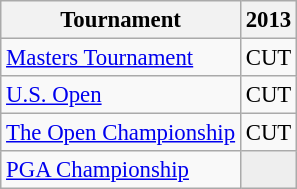<table class="wikitable" style="font-size:95%;text-align:center;">
<tr>
<th>Tournament</th>
<th>2013</th>
</tr>
<tr>
<td align=left><a href='#'>Masters Tournament</a></td>
<td>CUT</td>
</tr>
<tr>
<td align=left><a href='#'>U.S. Open</a></td>
<td>CUT</td>
</tr>
<tr>
<td align=left><a href='#'>The Open Championship</a></td>
<td>CUT</td>
</tr>
<tr>
<td align=left><a href='#'>PGA Championship</a></td>
<td style="background:#eeeeee;"></td>
</tr>
</table>
